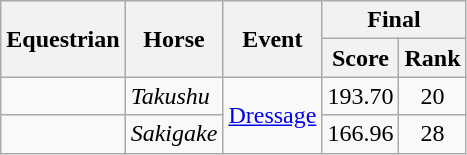<table class="wikitable sortable" style="text-align:center">
<tr>
<th rowspan=2>Equestrian</th>
<th rowspan=2>Horse</th>
<th rowspan=2>Event</th>
<th colspan=2>Final</th>
</tr>
<tr>
<th>Score</th>
<th>Rank</th>
</tr>
<tr>
<td align=left></td>
<td align=left><em>Takushu</em></td>
<td align=left rowspan=2><a href='#'>Dressage</a></td>
<td>193.70</td>
<td>20</td>
</tr>
<tr>
<td align=left></td>
<td align=left><em>Sakigake</em></td>
<td>166.96</td>
<td>28</td>
</tr>
</table>
